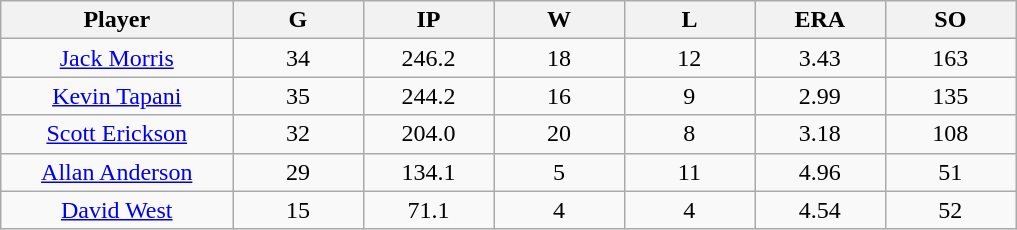<table class="wikitable sortable">
<tr>
<th bgcolor="#DDDDFF" width="16%">Player</th>
<th bgcolor="#DDDDFF" width="9%">G</th>
<th bgcolor="#DDDDFF" width="9%">IP</th>
<th bgcolor="#DDDDFF" width="9%">W</th>
<th bgcolor="#DDDDFF" width="9%">L</th>
<th bgcolor="#DDDDFF" width="9%">ERA</th>
<th bgcolor="#DDDDFF" width="9%">SO</th>
</tr>
<tr align="center">
<td><a href='#'>Jack Morris</a></td>
<td>34</td>
<td>246.2</td>
<td>18</td>
<td>12</td>
<td>3.43</td>
<td>163</td>
</tr>
<tr align="center">
<td><a href='#'>Kevin Tapani</a></td>
<td>35</td>
<td>244.2</td>
<td>16</td>
<td>9</td>
<td>2.99</td>
<td>135</td>
</tr>
<tr align="center">
<td><a href='#'>Scott Erickson</a></td>
<td>32</td>
<td>204.0</td>
<td>20</td>
<td>8</td>
<td>3.18</td>
<td>108</td>
</tr>
<tr align="center">
<td><a href='#'>Allan Anderson</a></td>
<td>29</td>
<td>134.1</td>
<td>5</td>
<td>11</td>
<td>4.96</td>
<td>51</td>
</tr>
<tr align="center">
<td><a href='#'>David West</a></td>
<td>15</td>
<td>71.1</td>
<td>4</td>
<td>4</td>
<td>4.54</td>
<td>52</td>
</tr>
</table>
